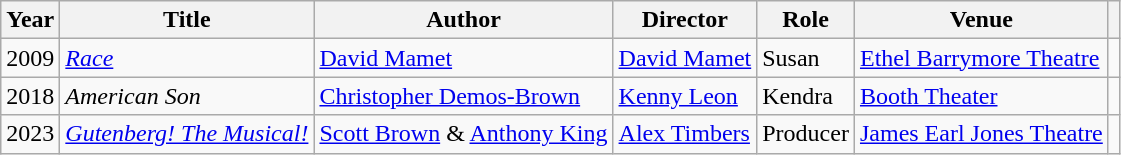<table class="wikitable">
<tr>
<th>Year</th>
<th>Title</th>
<th>Author</th>
<th>Director</th>
<th>Role</th>
<th>Venue</th>
<th></th>
</tr>
<tr>
<td>2009</td>
<td><em><a href='#'>Race</a></em></td>
<td><a href='#'>David Mamet</a></td>
<td><a href='#'>David Mamet</a></td>
<td>Susan</td>
<td><a href='#'>Ethel Barrymore Theatre</a></td>
<td style="text-align:center;"></td>
</tr>
<tr>
<td>2018</td>
<td><em>American Son</em></td>
<td><a href='#'>Christopher Demos-Brown</a></td>
<td><a href='#'>Kenny Leon</a></td>
<td>Kendra</td>
<td><a href='#'>Booth Theater</a></td>
<td style="text-align:center;"></td>
</tr>
<tr>
<td>2023</td>
<td><em><a href='#'>Gutenberg! The Musical!</a></em></td>
<td><a href='#'>Scott Brown</a> & <a href='#'>Anthony King</a></td>
<td><a href='#'>Alex Timbers</a></td>
<td>Producer</td>
<td><a href='#'>James Earl Jones Theatre</a></td>
<td></td>
</tr>
</table>
